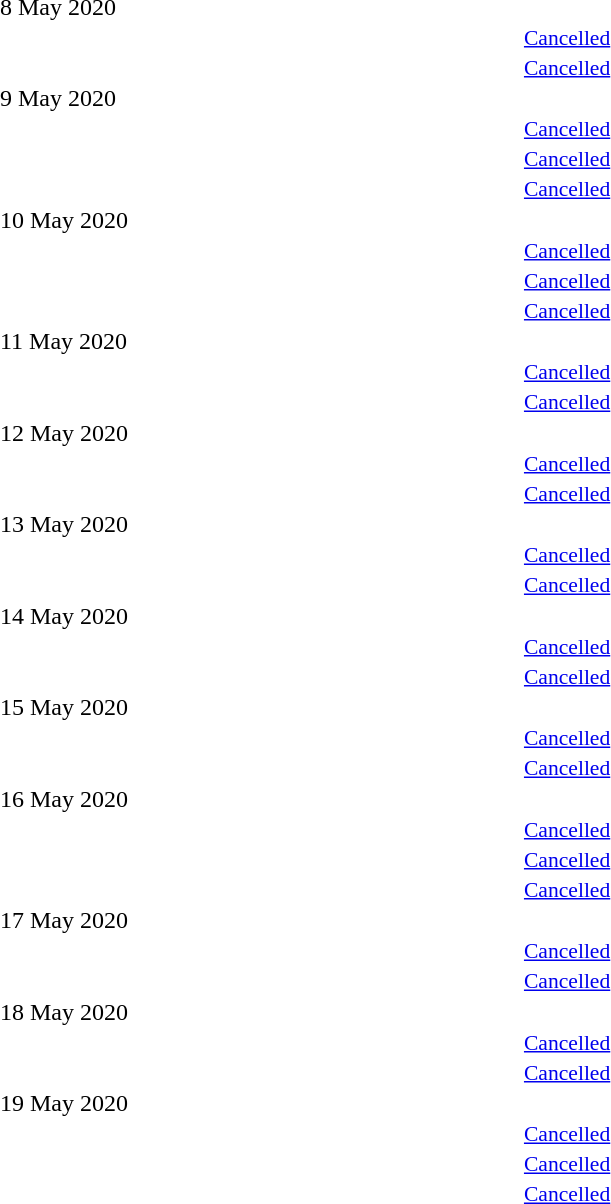<table style="width:100%;" cellspacing="1">
<tr>
<th width=25%></th>
<th width=2%></th>
<th width=6%></th>
<th width=2%></th>
<th width=25%></th>
</tr>
<tr>
<td>8 May 2020</td>
</tr>
<tr style=font-size:90%>
<td align=right></td>
<td></td>
<td align=center><a href='#'>Cancelled</a></td>
<td></td>
<td></td>
<td></td>
</tr>
<tr style=font-size:90%>
<td align=right></td>
<td></td>
<td align=center><a href='#'>Cancelled</a></td>
<td></td>
<td></td>
<td></td>
</tr>
<tr>
<td>9 May 2020</td>
</tr>
<tr style=font-size:90%>
<td align=right></td>
<td></td>
<td align=center><a href='#'>Cancelled</a></td>
<td></td>
<td></td>
<td></td>
</tr>
<tr style=font-size:90%>
<td align=right></td>
<td></td>
<td align=center><a href='#'>Cancelled</a></td>
<td></td>
<td></td>
<td></td>
</tr>
<tr style=font-size:90%>
<td align=right></td>
<td></td>
<td align=center><a href='#'>Cancelled</a></td>
<td></td>
<td></td>
<td></td>
</tr>
<tr>
<td>10 May 2020</td>
</tr>
<tr style=font-size:90%>
<td align=right></td>
<td></td>
<td align=center><a href='#'>Cancelled</a></td>
<td></td>
<td></td>
<td></td>
</tr>
<tr style=font-size:90%>
<td align=right></td>
<td></td>
<td align=center><a href='#'>Cancelled</a></td>
<td></td>
<td></td>
<td></td>
</tr>
<tr style=font-size:90%>
<td align=right></td>
<td></td>
<td align=center><a href='#'>Cancelled</a></td>
<td></td>
<td></td>
<td></td>
</tr>
<tr>
<td>11 May 2020</td>
</tr>
<tr style=font-size:90%>
<td align=right></td>
<td></td>
<td align=center><a href='#'>Cancelled</a></td>
<td></td>
<td></td>
<td></td>
</tr>
<tr style=font-size:90%>
<td align=right></td>
<td></td>
<td align=center><a href='#'>Cancelled</a></td>
<td></td>
<td></td>
<td></td>
</tr>
<tr>
<td>12 May 2020</td>
</tr>
<tr style=font-size:90%>
<td align=right></td>
<td></td>
<td align=center><a href='#'>Cancelled</a></td>
<td></td>
<td></td>
<td></td>
</tr>
<tr style=font-size:90%>
<td align=right></td>
<td></td>
<td align=center><a href='#'>Cancelled</a></td>
<td></td>
<td></td>
<td></td>
</tr>
<tr>
<td>13 May 2020</td>
</tr>
<tr style=font-size:90%>
<td align=right></td>
<td></td>
<td align=center><a href='#'>Cancelled</a></td>
<td></td>
<td></td>
<td></td>
</tr>
<tr style=font-size:90%>
<td align=right></td>
<td></td>
<td align=center><a href='#'>Cancelled</a></td>
<td></td>
<td></td>
<td></td>
</tr>
<tr>
<td>14 May 2020</td>
</tr>
<tr style=font-size:90%>
<td align=right></td>
<td></td>
<td align=center><a href='#'>Cancelled</a></td>
<td></td>
<td></td>
<td></td>
</tr>
<tr style=font-size:90%>
<td align=right></td>
<td></td>
<td align=center><a href='#'>Cancelled</a></td>
<td></td>
<td></td>
<td></td>
</tr>
<tr>
<td>15 May 2020</td>
</tr>
<tr style=font-size:90%>
<td align=right></td>
<td></td>
<td align=center><a href='#'>Cancelled</a></td>
<td></td>
<td></td>
<td></td>
</tr>
<tr style=font-size:90%>
<td align=right></td>
<td></td>
<td align=center><a href='#'>Cancelled</a></td>
<td></td>
<td></td>
<td></td>
</tr>
<tr>
<td>16 May 2020</td>
</tr>
<tr style=font-size:90%>
<td align=right></td>
<td></td>
<td align=center><a href='#'>Cancelled</a></td>
<td></td>
<td></td>
<td></td>
</tr>
<tr style=font-size:90%>
<td align=right></td>
<td></td>
<td align=center><a href='#'>Cancelled</a></td>
<td></td>
<td></td>
<td></td>
</tr>
<tr style=font-size:90%>
<td align=right></td>
<td></td>
<td align=center><a href='#'>Cancelled</a></td>
<td></td>
<td></td>
<td></td>
</tr>
<tr>
<td>17 May 2020</td>
</tr>
<tr style=font-size:90%>
<td align=right></td>
<td></td>
<td align=center><a href='#'>Cancelled</a></td>
<td></td>
<td></td>
<td></td>
</tr>
<tr style=font-size:90%>
<td align=right></td>
<td></td>
<td align=center><a href='#'>Cancelled</a></td>
<td></td>
<td></td>
<td></td>
</tr>
<tr>
<td>18 May 2020</td>
</tr>
<tr style=font-size:90%>
<td align=right></td>
<td></td>
<td align=center><a href='#'>Cancelled</a></td>
<td></td>
<td></td>
<td></td>
</tr>
<tr style=font-size:90%>
<td align=right></td>
<td></td>
<td align=center><a href='#'>Cancelled</a></td>
<td></td>
<td></td>
<td></td>
</tr>
<tr>
<td>19 May 2020</td>
</tr>
<tr style=font-size:90%>
<td align=right></td>
<td></td>
<td align=center><a href='#'>Cancelled</a></td>
<td></td>
<td></td>
<td></td>
</tr>
<tr style=font-size:90%>
<td align=right></td>
<td></td>
<td align=center><a href='#'>Cancelled</a></td>
<td></td>
<td></td>
<td></td>
</tr>
<tr style=font-size:90%>
<td align=right></td>
<td></td>
<td align=center><a href='#'>Cancelled</a></td>
<td></td>
<td></td>
<td></td>
</tr>
</table>
